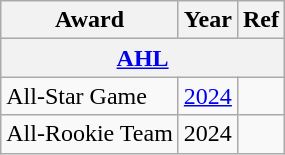<table class="wikitable">
<tr>
<th>Award</th>
<th>Year</th>
<th>Ref</th>
</tr>
<tr>
<th colspan="3"><a href='#'>AHL</a></th>
</tr>
<tr>
<td>All-Star Game</td>
<td><a href='#'>2024</a></td>
<td></td>
</tr>
<tr>
<td>All-Rookie Team</td>
<td>2024</td>
<td></td>
</tr>
</table>
